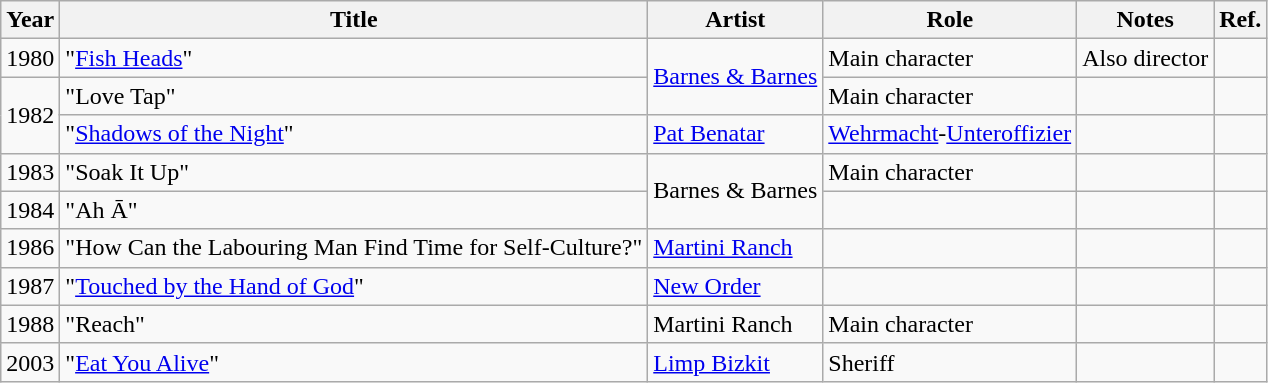<table class="wikitable sortable">
<tr>
<th>Year</th>
<th>Title</th>
<th>Artist</th>
<th>Role</th>
<th class="unsortable">Notes</th>
<th class="unsortable">Ref.</th>
</tr>
<tr>
<td>1980</td>
<td>"<a href='#'>Fish Heads</a>"</td>
<td rowspan="2"><a href='#'>Barnes & Barnes</a></td>
<td>Main character</td>
<td>Also director</td>
<td></td>
</tr>
<tr>
<td rowspan="2">1982</td>
<td>"Love Tap"</td>
<td>Main character</td>
<td></td>
<td></td>
</tr>
<tr>
<td>"<a href='#'>Shadows of the Night</a>"</td>
<td><a href='#'>Pat Benatar</a></td>
<td><a href='#'>Wehrmacht</a>-<a href='#'>Unteroffizier</a></td>
<td></td>
<td></td>
</tr>
<tr>
<td>1983</td>
<td>"Soak It Up"</td>
<td rowspan="2">Barnes & Barnes</td>
<td>Main character</td>
<td></td>
<td></td>
</tr>
<tr>
<td>1984</td>
<td>"Ah Ā"</td>
<td></td>
<td></td>
<td></td>
</tr>
<tr>
<td>1986</td>
<td>"How Can the Labouring Man Find Time for Self-Culture?"</td>
<td><a href='#'>Martini Ranch</a></td>
<td></td>
<td></td>
<td></td>
</tr>
<tr>
<td>1987</td>
<td>"<a href='#'>Touched by the Hand of God</a>"</td>
<td><a href='#'>New Order</a></td>
<td></td>
<td></td>
<td></td>
</tr>
<tr>
<td>1988</td>
<td>"Reach"</td>
<td>Martini Ranch</td>
<td>Main character</td>
<td></td>
<td></td>
</tr>
<tr>
<td>2003</td>
<td>"<a href='#'>Eat You Alive</a>"</td>
<td><a href='#'>Limp Bizkit</a></td>
<td>Sheriff</td>
<td></td>
<td></td>
</tr>
</table>
